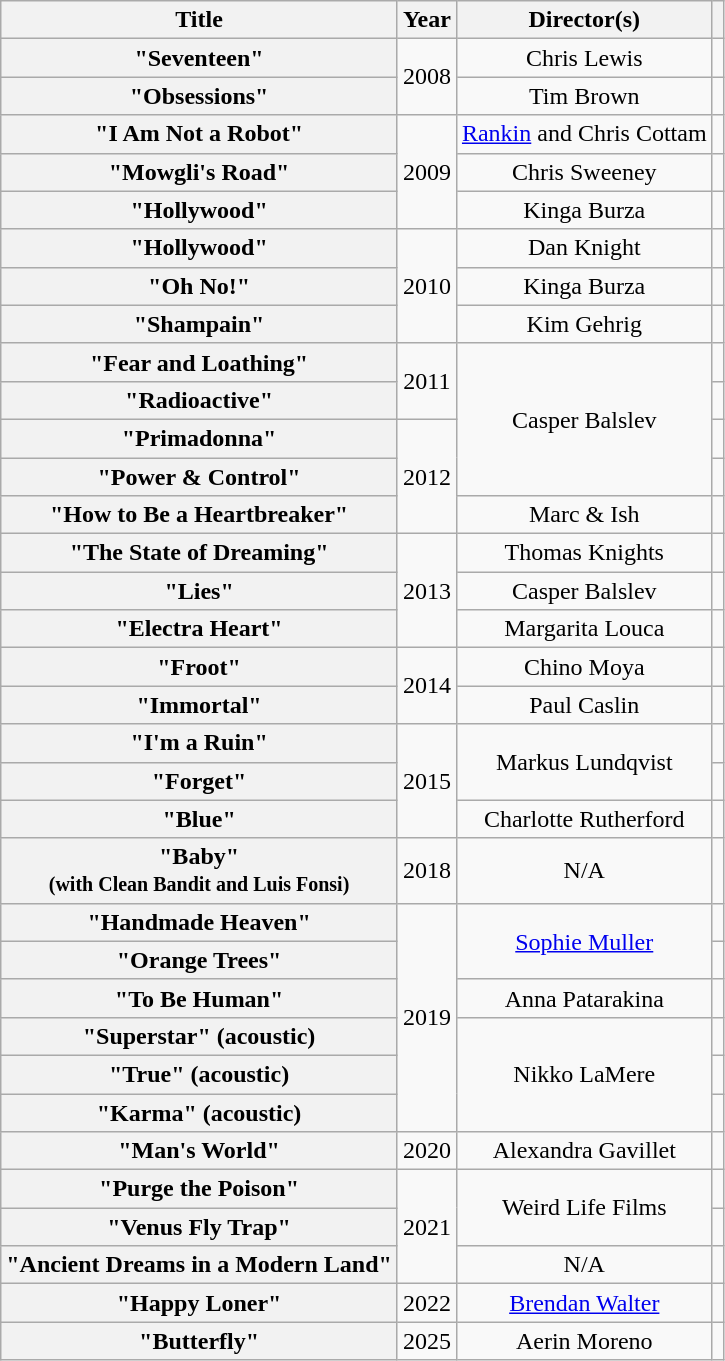<table class="wikitable plainrowheaders" style="text-align:center;">
<tr>
<th scope="col">Title</th>
<th scope="col">Year</th>
<th scope="col">Director(s)</th>
<th scope="col"></th>
</tr>
<tr>
<th scope="row">"Seventeen"</th>
<td rowspan="2">2008</td>
<td>Chris Lewis</td>
<td></td>
</tr>
<tr>
<th scope="row">"Obsessions"</th>
<td>Tim Brown</td>
<td></td>
</tr>
<tr>
<th scope="row">"I Am Not a Robot"</th>
<td rowspan="3">2009</td>
<td><a href='#'>Rankin</a> and Chris Cottam</td>
<td></td>
</tr>
<tr>
<th scope="row">"Mowgli's Road"</th>
<td>Chris Sweeney</td>
<td></td>
</tr>
<tr>
<th scope="row">"Hollywood"</th>
<td>Kinga Burza</td>
<td></td>
</tr>
<tr>
<th scope="row">"Hollywood" </th>
<td rowspan="3">2010</td>
<td>Dan Knight</td>
<td></td>
</tr>
<tr>
<th scope="row">"Oh No!"</th>
<td>Kinga Burza</td>
<td></td>
</tr>
<tr>
<th scope="row">"Shampain"</th>
<td>Kim Gehrig</td>
<td></td>
</tr>
<tr>
<th scope="row">"Fear and Loathing"</th>
<td rowspan="2">2011</td>
<td rowspan="4">Casper Balslev</td>
<td></td>
</tr>
<tr>
<th scope="row">"Radioactive"</th>
<td></td>
</tr>
<tr>
<th scope="row">"Primadonna"</th>
<td rowspan="3">2012</td>
<td></td>
</tr>
<tr>
<th scope="row">"Power & Control"</th>
<td></td>
</tr>
<tr>
<th scope="row">"How to Be a Heartbreaker"</th>
<td>Marc & Ish</td>
<td></td>
</tr>
<tr>
<th scope="row">"The State of Dreaming"</th>
<td rowspan="3">2013</td>
<td>Thomas Knights</td>
<td></td>
</tr>
<tr>
<th scope="row">"Lies"</th>
<td>Casper Balslev</td>
<td></td>
</tr>
<tr>
<th scope="row">"Electra Heart"</th>
<td>Margarita Louca</td>
<td></td>
</tr>
<tr>
<th scope="row">"Froot"</th>
<td rowspan="2">2014</td>
<td>Chino Moya</td>
<td></td>
</tr>
<tr>
<th scope="row">"Immortal"</th>
<td>Paul Caslin</td>
<td></td>
</tr>
<tr>
<th scope="row">"I'm a Ruin"</th>
<td rowspan="3">2015</td>
<td rowspan="2">Markus Lundqvist</td>
<td></td>
</tr>
<tr>
<th scope="row">"Forget"</th>
<td></td>
</tr>
<tr>
<th scope="row">"Blue"</th>
<td>Charlotte Rutherford</td>
<td></td>
</tr>
<tr>
<th scope="row">"Baby"<br><small>(with Clean Bandit and Luis Fonsi)</small></th>
<td>2018</td>
<td>N/A</td>
<td></td>
</tr>
<tr>
<th scope="row">"Handmade Heaven"</th>
<td rowspan="6">2019</td>
<td rowspan="2"><a href='#'>Sophie Muller</a></td>
<td></td>
</tr>
<tr>
<th scope="row">"Orange Trees"</th>
<td></td>
</tr>
<tr>
<th scope="row">"To Be Human"</th>
<td>Anna Patarakina</td>
<td></td>
</tr>
<tr>
<th scope="row">"Superstar" (acoustic)</th>
<td rowspan="3">Nikko LaMere</td>
<td></td>
</tr>
<tr>
<th scope="row">"True" (acoustic)</th>
<td></td>
</tr>
<tr>
<th scope="row">"Karma" (acoustic)</th>
<td></td>
</tr>
<tr>
<th scope="row">"Man's World"</th>
<td>2020</td>
<td>Alexandra Gavillet</td>
<td></td>
</tr>
<tr>
<th scope="row">"Purge the Poison"</th>
<td rowspan="3">2021</td>
<td rowspan="2">Weird Life Films</td>
<td></td>
</tr>
<tr>
<th scope="row">"Venus Fly Trap"</th>
<td></td>
</tr>
<tr>
<th scope="row">"Ancient Dreams in a Modern Land"</th>
<td>N/A</td>
<td></td>
</tr>
<tr>
<th scope="row">"Happy Loner"</th>
<td>2022</td>
<td><a href='#'>Brendan Walter</a></td>
<td></td>
</tr>
<tr>
<th scope="row">"Butterfly"</th>
<td>2025</td>
<td>Aerin Moreno</td>
<td></td>
</tr>
</table>
